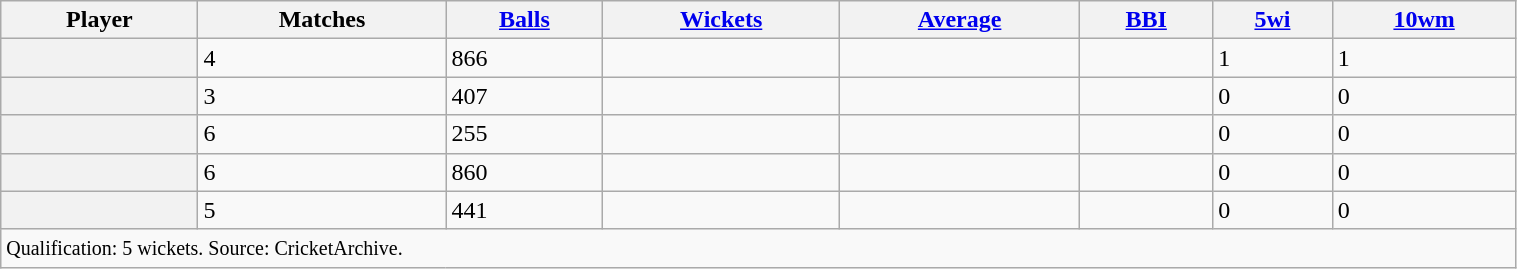<table class="wikitable sortable plainrowheaders" style="width:80%">
<tr>
<th>Player</th>
<th>Matches</th>
<th><a href='#'>Balls</a></th>
<th><a href='#'>Wickets</a></th>
<th><a href='#'>Average</a></th>
<th><a href='#'>BBI</a></th>
<th><a href='#'>5wi</a></th>
<th><a href='#'>10wm</a></th>
</tr>
<tr>
<th scope="row"></th>
<td>4</td>
<td>866</td>
<td></td>
<td></td>
<td></td>
<td>1</td>
<td>1</td>
</tr>
<tr>
<th scope="row"></th>
<td>3</td>
<td>407</td>
<td></td>
<td></td>
<td></td>
<td>0</td>
<td>0</td>
</tr>
<tr>
<th scope="row"></th>
<td>6</td>
<td>255</td>
<td></td>
<td></td>
<td></td>
<td>0</td>
<td>0</td>
</tr>
<tr>
<th scope="row"></th>
<td>6</td>
<td>860</td>
<td></td>
<td></td>
<td></td>
<td>0</td>
<td>0</td>
</tr>
<tr>
<th scope="row"></th>
<td>5</td>
<td>441</td>
<td></td>
<td></td>
<td></td>
<td>0</td>
<td>0</td>
</tr>
<tr class="unsortable">
<td colspan="8"><small>Qualification: 5 wickets. Source: CricketArchive.</small></td>
</tr>
</table>
